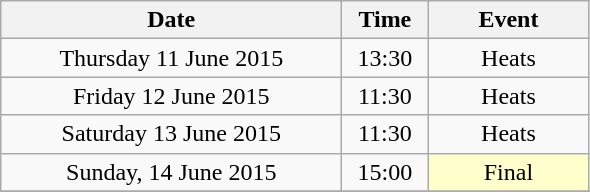<table class = "wikitable" style="text-align:center;">
<tr>
<th width=220>Date</th>
<th width=50>Time</th>
<th width=100>Event</th>
</tr>
<tr>
<td>Thursday 11 June 2015</td>
<td>13:30</td>
<td>Heats</td>
</tr>
<tr>
<td>Friday 12 June 2015</td>
<td>11:30</td>
<td>Heats</td>
</tr>
<tr>
<td>Saturday 13 June 2015</td>
<td>11:30</td>
<td>Heats</td>
</tr>
<tr>
<td>Sunday, 14 June 2015</td>
<td>15:00</td>
<td bgcolor=ffffcc>Final</td>
</tr>
<tr>
</tr>
</table>
